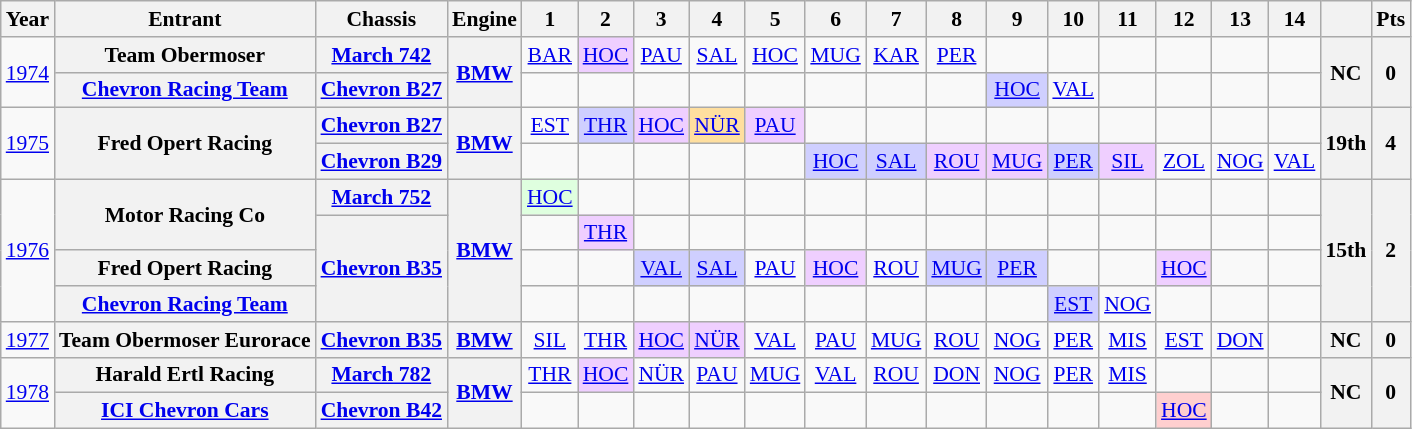<table class="wikitable" style="text-align:center; font-size:90%">
<tr>
<th>Year</th>
<th>Entrant</th>
<th>Chassis</th>
<th>Engine</th>
<th>1</th>
<th>2</th>
<th>3</th>
<th>4</th>
<th>5</th>
<th>6</th>
<th>7</th>
<th>8</th>
<th>9</th>
<th>10</th>
<th>11</th>
<th>12</th>
<th>13</th>
<th>14</th>
<th></th>
<th>Pts</th>
</tr>
<tr>
<td rowspan=2><a href='#'>1974</a></td>
<th>Team Obermoser</th>
<th><a href='#'>March 742</a></th>
<th rowspan=2><a href='#'>BMW</a></th>
<td><a href='#'>BAR</a></td>
<td style="background:#efcfff;"><a href='#'>HOC</a><br></td>
<td><a href='#'>PAU</a></td>
<td><a href='#'>SAL</a></td>
<td><a href='#'>HOC</a></td>
<td><a href='#'>MUG</a></td>
<td><a href='#'>KAR</a></td>
<td><a href='#'>PER</a></td>
<td></td>
<td></td>
<td></td>
<td></td>
<td></td>
<td></td>
<th rowspan=2>NC</th>
<th rowspan=2>0</th>
</tr>
<tr>
<th><a href='#'>Chevron Racing Team</a></th>
<th><a href='#'>Chevron B27</a></th>
<td></td>
<td></td>
<td></td>
<td></td>
<td></td>
<td></td>
<td></td>
<td></td>
<td style="background:#cfcfff;"><a href='#'>HOC</a><br></td>
<td><a href='#'>VAL</a></td>
<td></td>
<td></td>
<td></td>
<td></td>
</tr>
<tr>
<td rowspan=2><a href='#'>1975</a></td>
<th rowspan=2>Fred Opert Racing</th>
<th><a href='#'>Chevron B27</a></th>
<th rowspan=2><a href='#'>BMW</a></th>
<td><a href='#'>EST</a></td>
<td style="background:#cfcfff;"><a href='#'>THR</a><br></td>
<td style="background:#efcfff;"><a href='#'>HOC</a><br></td>
<td style="background:#ffdf9f;"><a href='#'>NÜR</a><br></td>
<td style="background:#efcfff;"><a href='#'>PAU</a><br></td>
<td></td>
<td></td>
<td></td>
<td></td>
<td></td>
<td></td>
<td></td>
<td></td>
<td></td>
<th rowspan=2>19th</th>
<th rowspan=2>4</th>
</tr>
<tr>
<th><a href='#'>Chevron B29</a></th>
<td></td>
<td></td>
<td></td>
<td></td>
<td></td>
<td style="background:#cfcfff;"><a href='#'>HOC</a><br></td>
<td style="background:#cfcfff;"><a href='#'>SAL</a><br></td>
<td style="background:#efcfff;"><a href='#'>ROU</a><br></td>
<td style="background:#efcfff;"><a href='#'>MUG</a><br></td>
<td style="background:#cfcfff;"><a href='#'>PER</a><br></td>
<td style="background:#efcfff;"><a href='#'>SIL</a><br></td>
<td><a href='#'>ZOL</a></td>
<td><a href='#'>NOG</a></td>
<td><a href='#'>VAL</a></td>
</tr>
<tr>
<td rowspan=4><a href='#'>1976</a></td>
<th rowspan=2>Motor Racing Co</th>
<th><a href='#'>March 752</a></th>
<th rowspan=4><a href='#'>BMW</a></th>
<td style="background:#dfffdf;"><a href='#'>HOC</a><br><small></small></td>
<td></td>
<td></td>
<td></td>
<td></td>
<td></td>
<td></td>
<td></td>
<td></td>
<td></td>
<td></td>
<td></td>
<td></td>
<td></td>
<th rowspan=4>15th</th>
<th rowspan=4>2</th>
</tr>
<tr>
<th rowspan=3><a href='#'>Chevron B35</a></th>
<td></td>
<td style="background:#efcfff;"><a href='#'>THR</a><br></td>
<td></td>
<td></td>
<td></td>
<td></td>
<td></td>
<td></td>
<td></td>
<td></td>
<td></td>
<td></td>
<td></td>
<td></td>
</tr>
<tr>
<th>Fred Opert Racing</th>
<td></td>
<td></td>
<td style="background:#cfcfff;"><a href='#'>VAL</a><br></td>
<td style="background:#cfcfff;"><a href='#'>SAL</a><br></td>
<td><a href='#'>PAU</a></td>
<td style="background:#efcfff;"><a href='#'>HOC</a><br></td>
<td><a href='#'>ROU</a></td>
<td style="background:#cfcfff;"><a href='#'>MUG</a><br></td>
<td style="background:#cfcfff;"><a href='#'>PER</a><br></td>
<td></td>
<td></td>
<td style="background:#efcfff;"><a href='#'>HOC</a><br></td>
<td></td>
<td></td>
</tr>
<tr>
<th><a href='#'>Chevron Racing Team</a></th>
<td></td>
<td></td>
<td></td>
<td></td>
<td></td>
<td></td>
<td></td>
<td></td>
<td></td>
<td style="background:#cfcfff;"><a href='#'>EST</a><br></td>
<td><a href='#'>NOG</a></td>
<td></td>
<td></td>
<td></td>
</tr>
<tr>
<td><a href='#'>1977</a></td>
<th>Team Obermoser Eurorace</th>
<th><a href='#'>Chevron B35</a></th>
<th><a href='#'>BMW</a></th>
<td><a href='#'>SIL</a></td>
<td><a href='#'>THR</a></td>
<td style="background:#efcfff;"><a href='#'>HOC</a><br></td>
<td style="background:#efcfff;"><a href='#'>NÜR</a><br></td>
<td><a href='#'>VAL</a></td>
<td><a href='#'>PAU</a></td>
<td><a href='#'>MUG</a></td>
<td><a href='#'>ROU</a></td>
<td><a href='#'>NOG</a></td>
<td><a href='#'>PER</a></td>
<td><a href='#'>MIS</a></td>
<td><a href='#'>EST</a></td>
<td><a href='#'>DON</a></td>
<td></td>
<th>NC</th>
<th>0</th>
</tr>
<tr>
<td rowspan=2><a href='#'>1978</a></td>
<th>Harald Ertl Racing</th>
<th><a href='#'>March 782</a></th>
<th rowspan=2><a href='#'>BMW</a></th>
<td><a href='#'>THR</a></td>
<td style="background:#efcfff;"><a href='#'>HOC</a><br></td>
<td><a href='#'>NÜR</a></td>
<td><a href='#'>PAU</a></td>
<td><a href='#'>MUG</a></td>
<td><a href='#'>VAL</a></td>
<td><a href='#'>ROU</a></td>
<td><a href='#'>DON</a></td>
<td><a href='#'>NOG</a></td>
<td><a href='#'>PER</a></td>
<td><a href='#'>MIS</a></td>
<td></td>
<td></td>
<td></td>
<th rowspan=2>NC</th>
<th rowspan=2>0</th>
</tr>
<tr>
<th><a href='#'>ICI Chevron Cars</a></th>
<th><a href='#'>Chevron B42</a></th>
<td></td>
<td></td>
<td></td>
<td></td>
<td></td>
<td></td>
<td></td>
<td></td>
<td></td>
<td></td>
<td></td>
<td style="background:#ffcfcf;"><a href='#'>HOC</a><br></td>
<td></td>
<td></td>
</tr>
</table>
